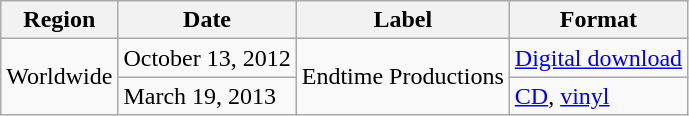<table class="wikitable">
<tr>
<th>Region</th>
<th>Date</th>
<th>Label</th>
<th>Format</th>
</tr>
<tr>
<td rowspan="2">Worldwide</td>
<td rowspan="1">October 13, 2012</td>
<td rowspan="2">Endtime Productions</td>
<td><a href='#'>Digital download</a></td>
</tr>
<tr>
<td rowspan="1">March 19, 2013</td>
<td><a href='#'>CD</a>, <a href='#'>vinyl</a></td>
</tr>
</table>
